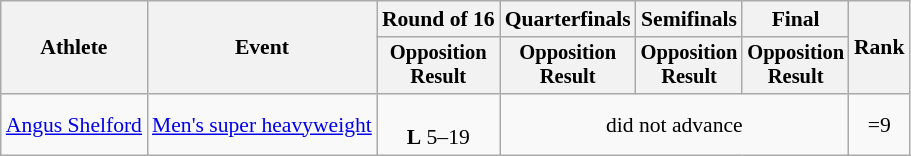<table class="wikitable" style="font-size:90%;text-align:center;">
<tr>
<th rowspan=2>Athlete</th>
<th rowspan=2>Event</th>
<th>Round of 16</th>
<th>Quarterfinals</th>
<th>Semifinals</th>
<th>Final</th>
<th rowspan=2>Rank</th>
</tr>
<tr style="font-size:95%">
<th>Opposition<br>Result</th>
<th>Opposition<br>Result</th>
<th>Opposition<br>Result</th>
<th>Opposition<br>Result</th>
</tr>
<tr>
<td align=left><a href='#'>Angus Shelford</a></td>
<td align=left><a href='#'>Men's super heavyweight</a></td>
<td><br><strong>L</strong> 5–19</td>
<td colspan=3>did not advance</td>
<td>=9</td>
</tr>
</table>
